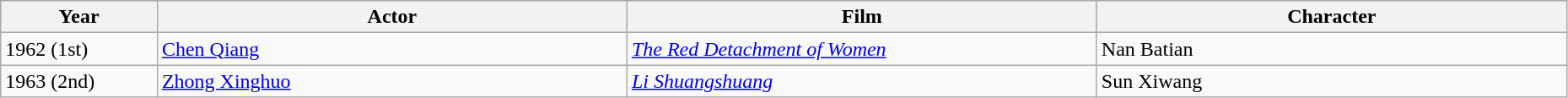<table class="wikitable" style="width:98%;">
<tr style="background:#bebebe;">
<th style="width:10%;">Year</th>
<th style="width:30%;">Actor</th>
<th style="width:30%;">Film</th>
<th style="width:30%;">Character</th>
</tr>
<tr>
<td>1962 (1st)</td>
<td><a href='#'>Chen Qiang</a></td>
<td><em><a href='#'>The Red Detachment of Women</a></em></td>
<td>Nan Batian</td>
</tr>
<tr>
<td>1963 (2nd)</td>
<td><a href='#'>Zhong Xinghuo</a></td>
<td><em><a href='#'>Li Shuangshuang</a></em></td>
<td>Sun Xiwang</td>
</tr>
</table>
